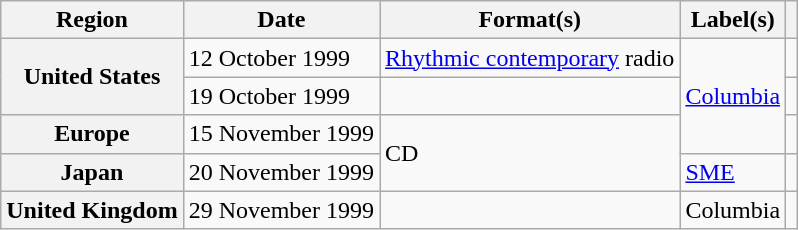<table class="wikitable plainrowheaders">
<tr>
<th scope="col">Region</th>
<th scope="col">Date</th>
<th scope="col">Format(s)</th>
<th scope="col">Label(s)</th>
<th scope="col"></th>
</tr>
<tr>
<th scope="row" rowspan="2">United States</th>
<td>12 October 1999</td>
<td><a href='#'>Rhythmic contemporary</a> radio</td>
<td rowspan="3"><a href='#'>Columbia</a></td>
<td></td>
</tr>
<tr>
<td>19 October 1999</td>
<td></td>
<td></td>
</tr>
<tr>
<th scope="row">Europe</th>
<td>15 November 1999</td>
<td rowspan="2">CD</td>
<td></td>
</tr>
<tr>
<th scope="row">Japan</th>
<td>20 November 1999</td>
<td><a href='#'>SME</a></td>
<td></td>
</tr>
<tr>
<th scope="row">United Kingdom</th>
<td>29 November 1999</td>
<td></td>
<td>Columbia</td>
<td></td>
</tr>
</table>
